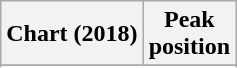<table class="wikitable plainrowheaders">
<tr>
<th>Chart (2018)</th>
<th>Peak<br>position</th>
</tr>
<tr>
</tr>
<tr>
</tr>
<tr>
</tr>
<tr>
</tr>
</table>
